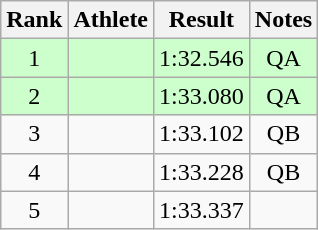<table class="wikitable" style="text-align:center">
<tr>
<th>Rank</th>
<th>Athlete</th>
<th>Result</th>
<th>Notes</th>
</tr>
<tr bgcolor=ccffcc>
<td>1</td>
<td align=left></td>
<td>1:32.546</td>
<td>QA</td>
</tr>
<tr bgcolor=ccffcc>
<td>2</td>
<td align=left></td>
<td>1:33.080</td>
<td>QA</td>
</tr>
<tr>
<td>3</td>
<td align=left></td>
<td>1:33.102</td>
<td>QB</td>
</tr>
<tr>
<td>4</td>
<td align=left></td>
<td>1:33.228</td>
<td>QB</td>
</tr>
<tr>
<td>5</td>
<td align=left></td>
<td>1:33.337</td>
<td></td>
</tr>
</table>
